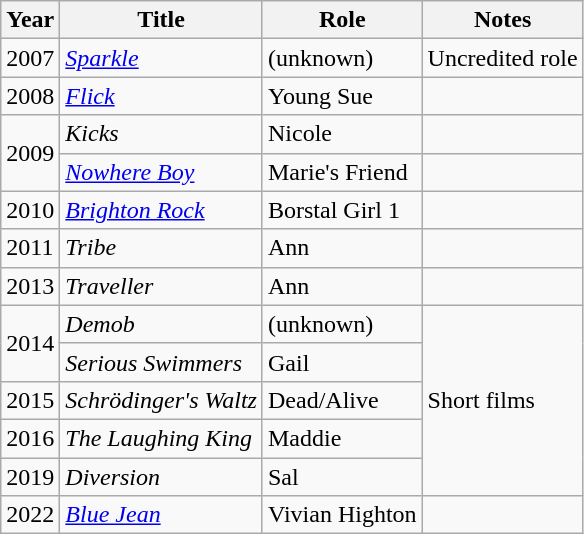<table class="wikitable sortable">
<tr>
<th>Year</th>
<th>Title</th>
<th>Role</th>
<th class="unsortable">Notes</th>
</tr>
<tr>
<td>2007</td>
<td><em><a href='#'>Sparkle</a></em></td>
<td>(unknown)</td>
<td>Uncredited role</td>
</tr>
<tr>
<td>2008</td>
<td><em><a href='#'>Flick</a></em></td>
<td>Young Sue</td>
<td></td>
</tr>
<tr>
<td rowspan="2">2009</td>
<td><em>Kicks</em></td>
<td>Nicole</td>
<td></td>
</tr>
<tr>
<td><em><a href='#'>Nowhere Boy</a></em></td>
<td>Marie's Friend</td>
<td></td>
</tr>
<tr>
<td>2010</td>
<td><em><a href='#'>Brighton Rock</a></em></td>
<td>Borstal Girl 1</td>
<td></td>
</tr>
<tr>
<td>2011</td>
<td><em>Tribe</em></td>
<td>Ann</td>
<td></td>
</tr>
<tr>
<td>2013</td>
<td><em>Traveller</em></td>
<td>Ann</td>
<td></td>
</tr>
<tr>
<td rowspan="2">2014</td>
<td><em>Demob</em></td>
<td>(unknown)</td>
<td rowspan="5">Short films</td>
</tr>
<tr>
<td><em>Serious Swimmers</em></td>
<td>Gail</td>
</tr>
<tr>
<td>2015</td>
<td><em>Schrödinger's Waltz</em></td>
<td>Dead/Alive</td>
</tr>
<tr>
<td>2016</td>
<td><em>The Laughing King</em></td>
<td>Maddie</td>
</tr>
<tr>
<td>2019</td>
<td><em>Diversion</em></td>
<td>Sal</td>
</tr>
<tr>
<td>2022</td>
<td><em><a href='#'>Blue Jean</a></em></td>
<td>Vivian Highton</td>
<td></td>
</tr>
</table>
